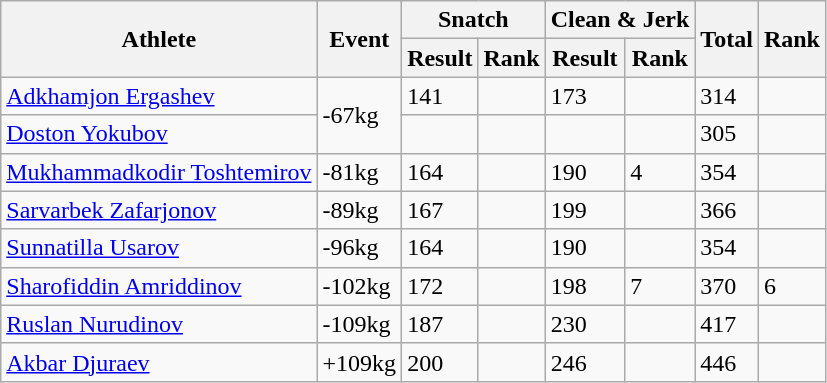<table class="wikitable">
<tr>
<th rowspan="2">Athlete</th>
<th rowspan="2">Event</th>
<th colspan="2">Snatch</th>
<th colspan="2">Clean & Jerk</th>
<th rowspan="2">Total</th>
<th rowspan="2">Rank</th>
</tr>
<tr>
<th>Result</th>
<th>Rank</th>
<th>Result</th>
<th>Rank</th>
</tr>
<tr>
<td><a href='#'>Adkhamjon Ergashev</a></td>
<td rowspan="2">-67kg</td>
<td>141</td>
<td></td>
<td>173</td>
<td></td>
<td>314</td>
<td></td>
</tr>
<tr>
<td><a href='#'>Doston Yokubov</a></td>
<td></td>
<td></td>
<td></td>
<td></td>
<td>305</td>
<td></td>
</tr>
<tr>
<td><a href='#'>Mukhammadkodir Toshtemirov</a></td>
<td>-81kg</td>
<td>164</td>
<td></td>
<td>190</td>
<td>4</td>
<td>354</td>
<td></td>
</tr>
<tr>
<td><a href='#'>Sarvarbek Zafarjonov</a></td>
<td>-89kg</td>
<td>167</td>
<td></td>
<td>199</td>
<td></td>
<td>366</td>
<td></td>
</tr>
<tr>
<td><a href='#'>Sunnatilla Usarov</a></td>
<td>-96kg</td>
<td>164</td>
<td></td>
<td>190</td>
<td></td>
<td>354</td>
<td></td>
</tr>
<tr>
<td><a href='#'>Sharofiddin Amriddinov</a></td>
<td>-102kg</td>
<td>172</td>
<td></td>
<td>198</td>
<td>7</td>
<td>370</td>
<td>6</td>
</tr>
<tr>
<td><a href='#'>Ruslan Nurudinov</a></td>
<td>-109kg</td>
<td>187</td>
<td></td>
<td>230</td>
<td></td>
<td>417</td>
<td></td>
</tr>
<tr>
<td><a href='#'>Akbar Djuraev</a></td>
<td>+109kg</td>
<td>200</td>
<td></td>
<td>246</td>
<td></td>
<td>446</td>
<td></td>
</tr>
</table>
